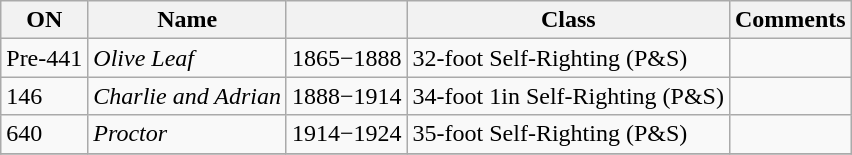<table class="wikitable">
<tr>
<th>ON</th>
<th>Name</th>
<th></th>
<th>Class</th>
<th>Comments</th>
</tr>
<tr>
<td>Pre-441</td>
<td><em>Olive Leaf</em></td>
<td>1865−1888</td>
<td>32-foot Self-Righting (P&S)</td>
<td></td>
</tr>
<tr>
<td>146</td>
<td><em>Charlie and Adrian</em></td>
<td>1888−1914</td>
<td>34-foot 1in Self-Righting (P&S)</td>
<td></td>
</tr>
<tr>
<td>640</td>
<td><em>Proctor</em></td>
<td>1914−1924</td>
<td>35-foot Self-Righting (P&S)</td>
<td></td>
</tr>
<tr>
</tr>
</table>
